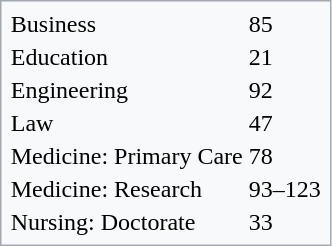<table class="floatright" style="width: auto; background-color:#f8f9fa; border: 1px solid #a2a9b1; color:black; padding:0.2em;">
<tr>
<td>Business</td>
<td>85</td>
</tr>
<tr>
<td>Education</td>
<td>21</td>
</tr>
<tr>
<td>Engineering</td>
<td>92</td>
</tr>
<tr>
<td>Law</td>
<td>47</td>
</tr>
<tr>
<td>Medicine: Primary Care</td>
<td>78</td>
</tr>
<tr>
<td>Medicine: Research</td>
<td>93–123</td>
</tr>
<tr>
<td>Nursing: Doctorate</td>
<td>33</td>
</tr>
</table>
